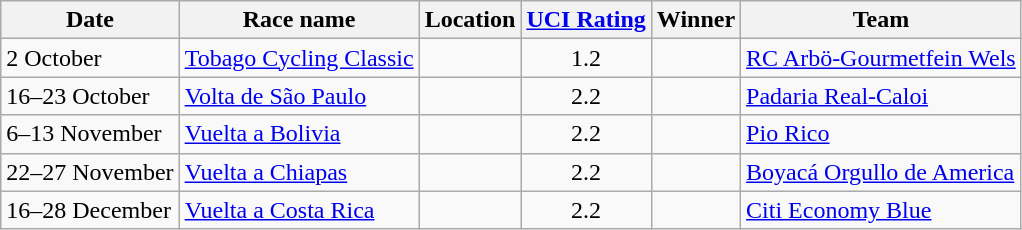<table class="wikitable sortable">
<tr>
<th>Date</th>
<th>Race name</th>
<th>Location</th>
<th><a href='#'>UCI Rating</a></th>
<th>Winner</th>
<th>Team</th>
</tr>
<tr>
<td>2 October</td>
<td><a href='#'>Tobago Cycling Classic</a></td>
<td></td>
<td align=center>1.2</td>
<td></td>
<td><a href='#'>RC Arbö-Gourmetfein Wels</a></td>
</tr>
<tr>
<td>16–23 October</td>
<td><a href='#'>Volta de São Paulo</a></td>
<td></td>
<td align=center>2.2</td>
<td></td>
<td><a href='#'>Padaria Real-Caloi</a></td>
</tr>
<tr>
<td>6–13 November</td>
<td><a href='#'>Vuelta a Bolivia</a></td>
<td></td>
<td align=center>2.2</td>
<td></td>
<td><a href='#'>Pio Rico</a></td>
</tr>
<tr>
<td>22–27 November</td>
<td><a href='#'>Vuelta a Chiapas</a></td>
<td></td>
<td align=center>2.2</td>
<td></td>
<td><a href='#'>Boyacá Orgullo de America</a></td>
</tr>
<tr>
<td>16–28 December</td>
<td><a href='#'>Vuelta a Costa Rica</a></td>
<td></td>
<td align=center>2.2</td>
<td></td>
<td><a href='#'>Citi Economy Blue</a></td>
</tr>
</table>
